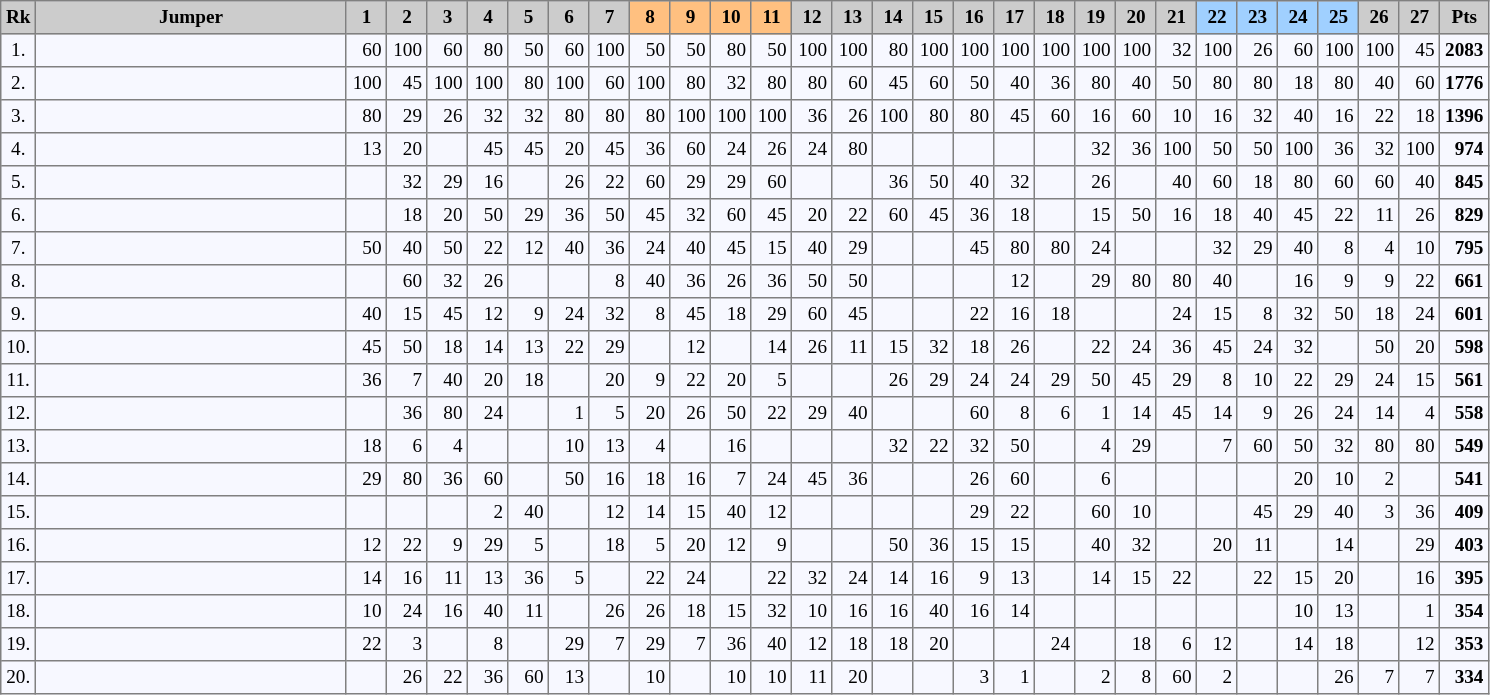<table bgcolor="#f7f8ff" cellpadding="3" cellspacing="0" border="1" style="font-size: 80%; border: gray solid 1px; border-collapse: collapse;">
<tr bgcolor="#CCCCCC" align="center">
<th width="10">Rk</th>
<th width="200">Jumper</th>
<th width="20">1</th>
<th width="20">2</th>
<th width="20">3</th>
<th width="20">4</th>
<th width="20">5</th>
<th width="20">6</th>
<th width="20">7</th>
<th width="20" bgcolor="ffc080">8</th>
<th width="20" bgcolor="ffc080">9</th>
<th width="20" bgcolor="ffc080">10</th>
<th width="20" bgcolor="ffc080">11</th>
<th width="20">12</th>
<th width="20">13</th>
<th width="20">14</th>
<th width="20">15</th>
<th width="20">16</th>
<th width="20">17</th>
<th width="20">18</th>
<th width="20">19</th>
<th width="20">20</th>
<th width="20">21</th>
<th width="20" bgcolor="a0d0ff">22</th>
<th width="20" bgcolor="a0d0ff">23</th>
<th width="20" bgcolor="a0d0ff">24</th>
<th width="20" bgcolor="a0d0ff">25</th>
<th width="20">26</th>
<th width="20">27</th>
<th width="20">Pts</th>
</tr>
<tr align="right">
<td align="center">1.</td>
<td align="left"></td>
<td>60</td>
<td>100</td>
<td>60</td>
<td>80</td>
<td>50</td>
<td>60</td>
<td>100</td>
<td>50</td>
<td>50</td>
<td>80</td>
<td>50</td>
<td>100</td>
<td>100</td>
<td>80</td>
<td>100</td>
<td>100</td>
<td>100</td>
<td>100</td>
<td>100</td>
<td>100</td>
<td>32</td>
<td>100</td>
<td>26</td>
<td>60</td>
<td>100</td>
<td>100</td>
<td>45</td>
<th>2083</th>
</tr>
<tr align="right">
<td align="center">2.</td>
<td align="left"></td>
<td>100</td>
<td>45</td>
<td>100</td>
<td>100</td>
<td>80</td>
<td>100</td>
<td>60</td>
<td>100</td>
<td>80</td>
<td>32</td>
<td>80</td>
<td>80</td>
<td>60</td>
<td>45</td>
<td>60</td>
<td>50</td>
<td>40</td>
<td>36</td>
<td>80</td>
<td>40</td>
<td>50</td>
<td>80</td>
<td>80</td>
<td>18</td>
<td>80</td>
<td>40</td>
<td>60</td>
<th>1776</th>
</tr>
<tr align="right">
<td align="center">3.</td>
<td align="left"></td>
<td>80</td>
<td>29</td>
<td>26</td>
<td>32</td>
<td>32</td>
<td>80</td>
<td>80</td>
<td>80</td>
<td>100</td>
<td>100</td>
<td>100</td>
<td>36</td>
<td>26</td>
<td>100</td>
<td>80</td>
<td>80</td>
<td>45</td>
<td>60</td>
<td>16</td>
<td>60</td>
<td>10</td>
<td>16</td>
<td>32</td>
<td>40</td>
<td>16</td>
<td>22</td>
<td>18</td>
<th>1396</th>
</tr>
<tr align="right">
<td align="center">4.</td>
<td align="left"></td>
<td>13</td>
<td>20</td>
<td></td>
<td>45</td>
<td>45</td>
<td>20</td>
<td>45</td>
<td>36</td>
<td>60</td>
<td>24</td>
<td>26</td>
<td>24</td>
<td>80</td>
<td></td>
<td></td>
<td></td>
<td></td>
<td></td>
<td>32</td>
<td>36</td>
<td>100</td>
<td>50</td>
<td>50</td>
<td>100</td>
<td>36</td>
<td>32</td>
<td>100</td>
<th>974</th>
</tr>
<tr align="right">
<td align="center">5.</td>
<td align="left"></td>
<td></td>
<td>32</td>
<td>29</td>
<td>16</td>
<td></td>
<td>26</td>
<td>22</td>
<td>60</td>
<td>29</td>
<td>29</td>
<td>60</td>
<td></td>
<td></td>
<td>36</td>
<td>50</td>
<td>40</td>
<td>32</td>
<td></td>
<td>26</td>
<td></td>
<td>40</td>
<td>60</td>
<td>18</td>
<td>80</td>
<td>60</td>
<td>60</td>
<td>40</td>
<th>845</th>
</tr>
<tr align="right">
<td align="center">6.</td>
<td align="left"></td>
<td></td>
<td>18</td>
<td>20</td>
<td>50</td>
<td>29</td>
<td>36</td>
<td>50</td>
<td>45</td>
<td>32</td>
<td>60</td>
<td>45</td>
<td>20</td>
<td>22</td>
<td>60</td>
<td>45</td>
<td>36</td>
<td>18</td>
<td></td>
<td>15</td>
<td>50</td>
<td>16</td>
<td>18</td>
<td>40</td>
<td>45</td>
<td>22</td>
<td>11</td>
<td>26</td>
<th>829</th>
</tr>
<tr align="right">
<td align="center">7.</td>
<td align="left"></td>
<td>50</td>
<td>40</td>
<td>50</td>
<td>22</td>
<td>12</td>
<td>40</td>
<td>36</td>
<td>24</td>
<td>40</td>
<td>45</td>
<td>15</td>
<td>40</td>
<td>29</td>
<td></td>
<td></td>
<td>45</td>
<td>80</td>
<td>80</td>
<td>24</td>
<td></td>
<td></td>
<td>32</td>
<td>29</td>
<td>40</td>
<td>8</td>
<td>4</td>
<td>10</td>
<th>795</th>
</tr>
<tr align="right">
<td align="center">8.</td>
<td align="left"></td>
<td></td>
<td>60</td>
<td>32</td>
<td>26</td>
<td></td>
<td></td>
<td>8</td>
<td>40</td>
<td>36</td>
<td>26</td>
<td>36</td>
<td>50</td>
<td>50</td>
<td></td>
<td></td>
<td></td>
<td>12</td>
<td></td>
<td>29</td>
<td>80</td>
<td>80</td>
<td>40</td>
<td></td>
<td>16</td>
<td>9</td>
<td>9</td>
<td>22</td>
<th>661</th>
</tr>
<tr align="right">
<td align="center">9.</td>
<td align="left"></td>
<td>40</td>
<td>15</td>
<td>45</td>
<td>12</td>
<td>9</td>
<td>24</td>
<td>32</td>
<td>8</td>
<td>45</td>
<td>18</td>
<td>29</td>
<td>60</td>
<td>45</td>
<td></td>
<td></td>
<td>22</td>
<td>16</td>
<td>18</td>
<td></td>
<td></td>
<td>24</td>
<td>15</td>
<td>8</td>
<td>32</td>
<td>50</td>
<td>18</td>
<td>24</td>
<th>601</th>
</tr>
<tr align="right">
<td align="center">10.</td>
<td align="left"></td>
<td>45</td>
<td>50</td>
<td>18</td>
<td>14</td>
<td>13</td>
<td>22</td>
<td>29</td>
<td></td>
<td>12</td>
<td></td>
<td>14</td>
<td>26</td>
<td>11</td>
<td>15</td>
<td>32</td>
<td>18</td>
<td>26</td>
<td></td>
<td>22</td>
<td>24</td>
<td>36</td>
<td>45</td>
<td>24</td>
<td>32</td>
<td></td>
<td>50</td>
<td>20</td>
<th>598</th>
</tr>
<tr align="right">
<td align="center">11.</td>
<td align="left"></td>
<td>36</td>
<td>7</td>
<td>40</td>
<td>20</td>
<td>18</td>
<td></td>
<td>20</td>
<td>9</td>
<td>22</td>
<td>20</td>
<td>5</td>
<td></td>
<td></td>
<td>26</td>
<td>29</td>
<td>24</td>
<td>24</td>
<td>29</td>
<td>50</td>
<td>45</td>
<td>29</td>
<td>8</td>
<td>10</td>
<td>22</td>
<td>29</td>
<td>24</td>
<td>15</td>
<th>561</th>
</tr>
<tr align="right">
<td align="center">12.</td>
<td align="left"></td>
<td></td>
<td>36</td>
<td>80</td>
<td>24</td>
<td></td>
<td>1</td>
<td>5</td>
<td>20</td>
<td>26</td>
<td>50</td>
<td>22</td>
<td>29</td>
<td>40</td>
<td></td>
<td></td>
<td>60</td>
<td>8</td>
<td>6</td>
<td>1</td>
<td>14</td>
<td>45</td>
<td>14</td>
<td>9</td>
<td>26</td>
<td>24</td>
<td>14</td>
<td>4</td>
<th>558</th>
</tr>
<tr align="right">
<td align="center">13.</td>
<td align="left"></td>
<td>18</td>
<td>6</td>
<td>4</td>
<td></td>
<td></td>
<td>10</td>
<td>13</td>
<td>4</td>
<td></td>
<td>16</td>
<td></td>
<td></td>
<td></td>
<td>32</td>
<td>22</td>
<td>32</td>
<td>50</td>
<td></td>
<td>4</td>
<td>29</td>
<td></td>
<td>7</td>
<td>60</td>
<td>50</td>
<td>32</td>
<td>80</td>
<td>80</td>
<th>549</th>
</tr>
<tr align="right">
<td align="center">14.</td>
<td align="left"></td>
<td>29</td>
<td>80</td>
<td>36</td>
<td>60</td>
<td></td>
<td>50</td>
<td>16</td>
<td>18</td>
<td>16</td>
<td>7</td>
<td>24</td>
<td>45</td>
<td>36</td>
<td></td>
<td></td>
<td>26</td>
<td>60</td>
<td></td>
<td>6</td>
<td></td>
<td></td>
<td></td>
<td></td>
<td>20</td>
<td>10</td>
<td>2</td>
<td></td>
<th>541</th>
</tr>
<tr align="right">
<td align="center">15.</td>
<td align="left"></td>
<td></td>
<td></td>
<td></td>
<td>2</td>
<td>40</td>
<td></td>
<td>12</td>
<td>14</td>
<td>15</td>
<td>40</td>
<td>12</td>
<td></td>
<td></td>
<td></td>
<td></td>
<td>29</td>
<td>22</td>
<td></td>
<td>60</td>
<td>10</td>
<td></td>
<td></td>
<td>45</td>
<td>29</td>
<td>40</td>
<td>3</td>
<td>36</td>
<th>409</th>
</tr>
<tr align="right">
<td align="center">16.</td>
<td align="left"></td>
<td>12</td>
<td>22</td>
<td>9</td>
<td>29</td>
<td>5</td>
<td></td>
<td>18</td>
<td>5</td>
<td>20</td>
<td>12</td>
<td>9</td>
<td></td>
<td></td>
<td>50</td>
<td>36</td>
<td>15</td>
<td>15</td>
<td></td>
<td>40</td>
<td>32</td>
<td></td>
<td>20</td>
<td>11</td>
<td></td>
<td>14</td>
<td></td>
<td>29</td>
<th>403</th>
</tr>
<tr align="right">
<td align="center">17.</td>
<td align="left"></td>
<td>14</td>
<td>16</td>
<td>11</td>
<td>13</td>
<td>36</td>
<td>5</td>
<td></td>
<td>22</td>
<td>24</td>
<td></td>
<td>22</td>
<td>32</td>
<td>24</td>
<td>14</td>
<td>16</td>
<td>9</td>
<td>13</td>
<td></td>
<td>14</td>
<td>15</td>
<td>22</td>
<td></td>
<td>22</td>
<td>15</td>
<td>20</td>
<td></td>
<td>16</td>
<th>395</th>
</tr>
<tr align="right">
<td align="center">18.</td>
<td align="left"></td>
<td>10</td>
<td>24</td>
<td>16</td>
<td>40</td>
<td>11</td>
<td></td>
<td>26</td>
<td>26</td>
<td>18</td>
<td>15</td>
<td>32</td>
<td>10</td>
<td>16</td>
<td>16</td>
<td>40</td>
<td>16</td>
<td>14</td>
<td></td>
<td></td>
<td></td>
<td></td>
<td></td>
<td></td>
<td>10</td>
<td>13</td>
<td></td>
<td>1</td>
<th>354</th>
</tr>
<tr align="right">
<td align="center">19.</td>
<td align="left"></td>
<td>22</td>
<td>3</td>
<td></td>
<td>8</td>
<td></td>
<td>29</td>
<td>7</td>
<td>29</td>
<td>7</td>
<td>36</td>
<td>40</td>
<td>12</td>
<td>18</td>
<td>18</td>
<td>20</td>
<td></td>
<td></td>
<td>24</td>
<td></td>
<td>18</td>
<td>6</td>
<td>12</td>
<td></td>
<td>14</td>
<td>18</td>
<td></td>
<td>12</td>
<th>353</th>
</tr>
<tr align="right">
<td align="center">20.</td>
<td align="left"></td>
<td></td>
<td>26</td>
<td>22</td>
<td>36</td>
<td>60</td>
<td>13</td>
<td></td>
<td>10</td>
<td></td>
<td>10</td>
<td>10</td>
<td>11</td>
<td>20</td>
<td></td>
<td></td>
<td>3</td>
<td>1</td>
<td></td>
<td>2</td>
<td>8</td>
<td>60</td>
<td>2</td>
<td></td>
<td></td>
<td>26</td>
<td>7</td>
<td>7</td>
<th>334</th>
</tr>
</table>
